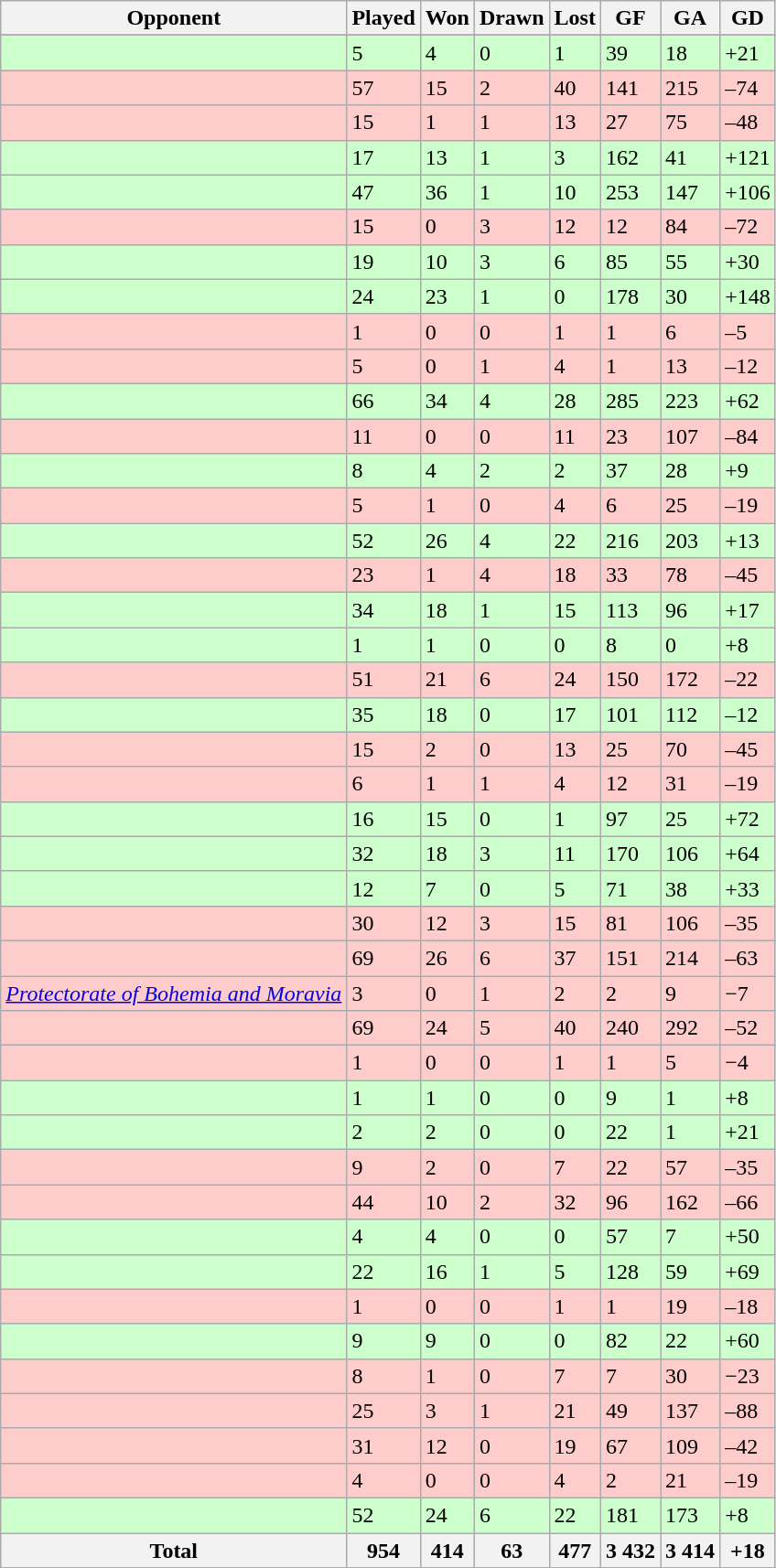<table class="sortable wikitable">
<tr>
<th>Opponent</th>
<th>Played</th>
<th>Won</th>
<th>Drawn</th>
<th>Lost</th>
<th>GF</th>
<th>GA</th>
<th>GD</th>
</tr>
<tr bgcolor="#d0ffd0" align="center">
</tr>
<tr bgcolor=#CCFFCC>
<td></td>
<td>5</td>
<td>4</td>
<td>0</td>
<td>1</td>
<td>39</td>
<td>18</td>
<td>+21</td>
</tr>
<tr bgcolor=#FFCCCC>
<td></td>
<td>57</td>
<td>15</td>
<td>2</td>
<td>40</td>
<td>141</td>
<td>215</td>
<td>–74</td>
</tr>
<tr bgcolor=#FFCCCC>
<td></td>
<td>15</td>
<td>1</td>
<td>1</td>
<td>13</td>
<td>27</td>
<td>75</td>
<td>–48</td>
</tr>
<tr bgcolor=#CCFFCC>
<td></td>
<td>17</td>
<td>13</td>
<td>1</td>
<td>3</td>
<td>162</td>
<td>41</td>
<td>+121</td>
</tr>
<tr bgcolor=#CCFFCC>
<td></td>
<td>47</td>
<td>36</td>
<td>1</td>
<td>10</td>
<td>253</td>
<td>147</td>
<td>+106</td>
</tr>
<tr bgcolor=#FFCCCC>
<td></td>
<td>15</td>
<td>0</td>
<td>3</td>
<td>12</td>
<td>12</td>
<td>84</td>
<td>–72</td>
</tr>
<tr bgcolor=#CCFFCC>
<td></td>
<td>19</td>
<td>10</td>
<td>3</td>
<td>6</td>
<td>85</td>
<td>55</td>
<td>+30</td>
</tr>
<tr bgcolor=#CCFFCC>
<td></td>
<td>24</td>
<td>23</td>
<td>1</td>
<td>0</td>
<td>178</td>
<td>30</td>
<td>+148</td>
</tr>
<tr bgcolor=#FFCCCC>
<td></td>
<td>1</td>
<td>0</td>
<td>0</td>
<td>1</td>
<td>1</td>
<td>6</td>
<td>–5</td>
</tr>
<tr bgcolor=#FFCCCC>
<td><em></em></td>
<td>5</td>
<td>0</td>
<td>1</td>
<td>4</td>
<td>1</td>
<td>13</td>
<td>–12</td>
</tr>
<tr bgcolor=#CCFFCC>
<td></td>
<td>66</td>
<td>34</td>
<td>4</td>
<td>28</td>
<td>285</td>
<td>223</td>
<td>+62</td>
</tr>
<tr bgcolor=#FFCCCC>
<td><em></em></td>
<td>11</td>
<td>0</td>
<td>0</td>
<td>11</td>
<td>23</td>
<td>107</td>
<td>–84</td>
</tr>
<tr bgcolor=#CCFFCC>
<td></td>
<td>8</td>
<td>4</td>
<td>2</td>
<td>2</td>
<td>37</td>
<td>28</td>
<td>+9</td>
</tr>
<tr bgcolor=#FFCCCC>
<td></td>
<td>5</td>
<td>1</td>
<td>0</td>
<td>4</td>
<td>6</td>
<td>25</td>
<td>–19</td>
</tr>
<tr bgcolor=#CCFFCC>
<td></td>
<td>52</td>
<td>26</td>
<td>4</td>
<td>22</td>
<td>216</td>
<td>203</td>
<td>+13</td>
</tr>
<tr bgcolor=#FFCCCC>
<td></td>
<td>23</td>
<td>1</td>
<td>4</td>
<td>18</td>
<td>33</td>
<td>78</td>
<td>–45</td>
</tr>
<tr bgcolor=#CCFFCC>
<td></td>
<td>34</td>
<td>18</td>
<td>1</td>
<td>15</td>
<td>113</td>
<td>96</td>
<td>+17</td>
</tr>
<tr bgcolor=#CCFFCC>
<td></td>
<td>1</td>
<td>1</td>
<td>0</td>
<td>0</td>
<td>8</td>
<td>0</td>
<td>+8</td>
</tr>
<tr bgcolor=#FFCCCC>
<td></td>
<td>51</td>
<td>21</td>
<td>6</td>
<td>24</td>
<td>150</td>
<td>172</td>
<td>–22</td>
</tr>
<tr bgcolor=#CCFFCC>
<td></td>
<td>35</td>
<td>18</td>
<td>0</td>
<td>17</td>
<td>101</td>
<td>112</td>
<td>–12</td>
</tr>
<tr bgcolor=#FFCCCC>
<td></td>
<td>15</td>
<td>2</td>
<td>0</td>
<td>13</td>
<td>25</td>
<td>70</td>
<td>–45</td>
</tr>
<tr bgcolor=#FFCCCC>
<td></td>
<td>6</td>
<td>1</td>
<td>1</td>
<td>4</td>
<td>12</td>
<td>31</td>
<td>–19</td>
</tr>
<tr bgcolor=#CCFFCC>
<td></td>
<td>16</td>
<td>15</td>
<td>0</td>
<td>1</td>
<td>97</td>
<td>25</td>
<td>+72</td>
</tr>
<tr bgcolor=#CCFFCC>
<td></td>
<td>32</td>
<td>18</td>
<td>3</td>
<td>11</td>
<td>170</td>
<td>106</td>
<td>+64</td>
</tr>
<tr bgcolor=#CCFFCC>
<td></td>
<td>12</td>
<td>7</td>
<td>0</td>
<td>5</td>
<td>71</td>
<td>38</td>
<td>+33</td>
</tr>
<tr bgcolor=#FFCCCC>
<td></td>
<td>30</td>
<td>12</td>
<td>3</td>
<td>15</td>
<td>81</td>
<td>106</td>
<td>–35</td>
</tr>
<tr bgcolor=#FFCCCC>
<td></td>
<td>69</td>
<td>26</td>
<td>6</td>
<td>37</td>
<td>151</td>
<td>214</td>
<td>–63</td>
</tr>
<tr bgcolor=#FFCCCC>
<td><em> <a href='#'>Protectorate of Bohemia and Moravia</a></em></td>
<td>3</td>
<td>0</td>
<td>1</td>
<td>2</td>
<td>2</td>
<td>9</td>
<td>−7</td>
</tr>
<tr bgcolor=#FFCCCC>
<td></td>
<td>69</td>
<td>24</td>
<td>5</td>
<td>40</td>
<td>240</td>
<td>292</td>
<td>–52</td>
</tr>
<tr bgcolor=#FFCCCC>
<td></td>
<td>1</td>
<td>0</td>
<td>0</td>
<td>1</td>
<td>1</td>
<td>5</td>
<td>−4</td>
</tr>
<tr bgcolor=#CCFFCC>
<td></td>
<td>1</td>
<td>1</td>
<td>0</td>
<td>0</td>
<td>9</td>
<td>1</td>
<td>+8</td>
</tr>
<tr bgcolor=#CCFFCC>
<td><em></em></td>
<td>2</td>
<td>2</td>
<td>0</td>
<td>0</td>
<td>22</td>
<td>1</td>
<td>+21</td>
</tr>
<tr bgcolor=#FFCCCC>
<td></td>
<td>9</td>
<td>2</td>
<td>0</td>
<td>7</td>
<td>22</td>
<td>57</td>
<td>–35</td>
</tr>
<tr bgcolor=#FFCCCC>
<td></td>
<td>44</td>
<td>10</td>
<td>2</td>
<td>32</td>
<td>96</td>
<td>162</td>
<td>–66</td>
</tr>
<tr bgcolor=#CCFFCC>
<td></td>
<td>4</td>
<td>4</td>
<td>0</td>
<td>0</td>
<td>57</td>
<td>7</td>
<td>+50</td>
</tr>
<tr bgcolor=#CCFFCC>
<td></td>
<td>22</td>
<td>16</td>
<td>1</td>
<td>5</td>
<td>128</td>
<td>59</td>
<td>+69</td>
</tr>
<tr bgcolor=#FFCCCC>
<td><em></em></td>
<td>1</td>
<td>0</td>
<td>0</td>
<td>1</td>
<td>1</td>
<td>19</td>
<td>–18</td>
</tr>
<tr bgcolor=#CCFFCC>
<td></td>
<td>9</td>
<td>9</td>
<td>0</td>
<td>0</td>
<td>82</td>
<td>22</td>
<td>+60</td>
</tr>
<tr bgcolor=#FFCCCC>
<td></td>
<td>8</td>
<td>1</td>
<td>0</td>
<td>7</td>
<td>7</td>
<td>30</td>
<td>−23</td>
</tr>
<tr bgcolor=#FFCCCC>
<td></td>
<td>25</td>
<td>3</td>
<td>1</td>
<td>21</td>
<td>49</td>
<td>137</td>
<td>–88</td>
</tr>
<tr bgcolor=#FFCCCC>
<td></td>
<td>31</td>
<td>12</td>
<td>0</td>
<td>19</td>
<td>67</td>
<td>109</td>
<td>–42</td>
</tr>
<tr bgcolor=#FFCCCC>
<td></td>
<td>4</td>
<td>0</td>
<td>0</td>
<td>4</td>
<td>2</td>
<td>21</td>
<td>–19</td>
</tr>
<tr bgcolor=#CCFFCC>
<td><em></em></td>
<td>52</td>
<td>24</td>
<td>6</td>
<td>22</td>
<td>181</td>
<td>173</td>
<td>+8</td>
</tr>
<tr>
<th>Total</th>
<th>954</th>
<th>414</th>
<th>63</th>
<th>477</th>
<th>3 432</th>
<th>3 414</th>
<th>+18</th>
</tr>
</table>
